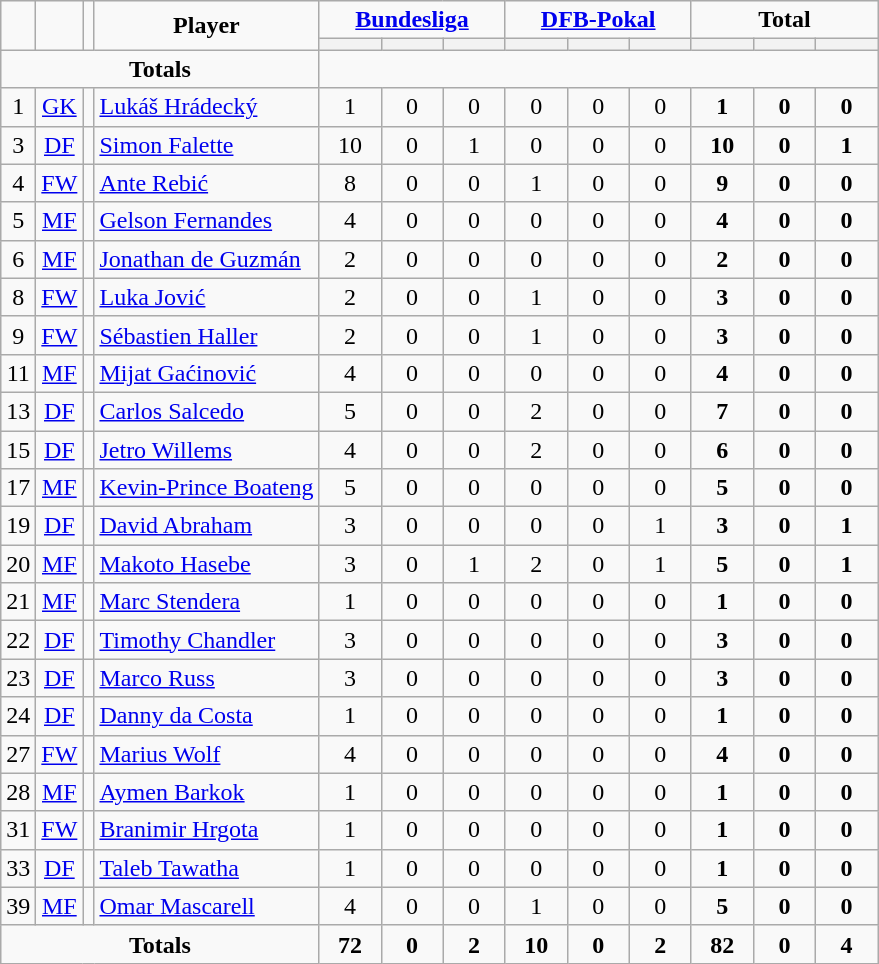<table class="wikitable" style="text-align:center;">
<tr>
<td rowspan=2 !width=15><strong></strong></td>
<td rowspan=2 !width=15><strong></strong></td>
<td rowspan=2 !width=15><strong></strong></td>
<td rowspan=2 !width=120><strong>Player</strong></td>
<td colspan=3><strong><a href='#'>Bundesliga</a></strong></td>
<td colspan=3><strong><a href='#'>DFB-Pokal</a></strong></td>
<td colspan=3><strong>Total</strong></td>
</tr>
<tr>
<th width=34; background:#fe9;"></th>
<th width=34; background:#fe9;"></th>
<th width=34; background:#ff8888;"></th>
<th width=34; background:#fe9;"></th>
<th width=34; background:#fe9;"></th>
<th width=34; background:#ff8888;"></th>
<th width=34; background:#fe9;"></th>
<th width=34; background:#fe9;"></th>
<th width=34; background:#ff8888;"></th>
</tr>
<tr>
<td colspan=4><strong>Totals</strong></td>
</tr>
<tr>
<td>1</td>
<td><a href='#'>GK</a></td>
<td></td>
<td align=left><a href='#'>Lukáš Hrádecký</a></td>
<td>1</td>
<td>0</td>
<td>0</td>
<td>0</td>
<td>0</td>
<td>0</td>
<td><strong>1</strong></td>
<td><strong>0</strong></td>
<td><strong>0</strong></td>
</tr>
<tr>
<td>3</td>
<td><a href='#'>DF</a></td>
<td></td>
<td align=left><a href='#'>Simon Falette</a></td>
<td>10</td>
<td>0</td>
<td>1</td>
<td>0</td>
<td>0</td>
<td>0</td>
<td><strong>10</strong></td>
<td><strong>0</strong></td>
<td><strong>1</strong></td>
</tr>
<tr>
<td>4</td>
<td><a href='#'>FW</a></td>
<td></td>
<td align=left><a href='#'>Ante Rebić</a></td>
<td>8</td>
<td>0</td>
<td>0</td>
<td>1</td>
<td>0</td>
<td>0</td>
<td><strong>9</strong></td>
<td><strong>0</strong></td>
<td><strong>0</strong></td>
</tr>
<tr>
<td>5</td>
<td><a href='#'>MF</a></td>
<td></td>
<td align=left><a href='#'>Gelson Fernandes</a></td>
<td>4</td>
<td>0</td>
<td>0</td>
<td>0</td>
<td>0</td>
<td>0</td>
<td><strong>4</strong></td>
<td><strong>0</strong></td>
<td><strong>0</strong></td>
</tr>
<tr>
<td>6</td>
<td><a href='#'>MF</a></td>
<td></td>
<td align=left><a href='#'>Jonathan de Guzmán</a></td>
<td>2</td>
<td>0</td>
<td>0</td>
<td>0</td>
<td>0</td>
<td>0</td>
<td><strong>2</strong></td>
<td><strong>0</strong></td>
<td><strong>0</strong></td>
</tr>
<tr>
<td>8</td>
<td><a href='#'>FW</a></td>
<td></td>
<td align=left><a href='#'>Luka Jović</a></td>
<td>2</td>
<td>0</td>
<td>0</td>
<td>1</td>
<td>0</td>
<td>0</td>
<td><strong>3</strong></td>
<td><strong>0</strong></td>
<td><strong>0</strong></td>
</tr>
<tr>
<td>9</td>
<td><a href='#'>FW</a></td>
<td></td>
<td align=left><a href='#'>Sébastien Haller</a></td>
<td>2</td>
<td>0</td>
<td>0</td>
<td>1</td>
<td>0</td>
<td>0</td>
<td><strong>3</strong></td>
<td><strong>0</strong></td>
<td><strong>0</strong></td>
</tr>
<tr>
<td>11</td>
<td><a href='#'>MF</a></td>
<td></td>
<td align=left><a href='#'>Mijat Gaćinović</a></td>
<td>4</td>
<td>0</td>
<td>0</td>
<td>0</td>
<td>0</td>
<td>0</td>
<td><strong>4</strong></td>
<td><strong>0</strong></td>
<td><strong>0</strong></td>
</tr>
<tr>
<td>13</td>
<td><a href='#'>DF</a></td>
<td></td>
<td align=left><a href='#'>Carlos Salcedo</a></td>
<td>5</td>
<td>0</td>
<td>0</td>
<td>2</td>
<td>0</td>
<td>0</td>
<td><strong>7</strong></td>
<td><strong>0</strong></td>
<td><strong>0</strong></td>
</tr>
<tr>
<td>15</td>
<td><a href='#'>DF</a></td>
<td></td>
<td align=left><a href='#'>Jetro Willems</a></td>
<td>4</td>
<td>0</td>
<td>0</td>
<td>2</td>
<td>0</td>
<td>0</td>
<td><strong>6</strong></td>
<td><strong>0</strong></td>
<td><strong>0</strong></td>
</tr>
<tr>
<td>17</td>
<td><a href='#'>MF</a></td>
<td></td>
<td align=left><a href='#'>Kevin-Prince Boateng</a></td>
<td>5</td>
<td>0</td>
<td>0</td>
<td>0</td>
<td>0</td>
<td>0</td>
<td><strong>5</strong></td>
<td><strong>0</strong></td>
<td><strong>0</strong></td>
</tr>
<tr>
<td>19</td>
<td><a href='#'>DF</a></td>
<td></td>
<td align=left><a href='#'>David Abraham</a></td>
<td>3</td>
<td>0</td>
<td>0</td>
<td>0</td>
<td>0</td>
<td>1</td>
<td><strong>3</strong></td>
<td><strong>0</strong></td>
<td><strong>1</strong></td>
</tr>
<tr>
<td>20</td>
<td><a href='#'>MF</a></td>
<td></td>
<td align=left><a href='#'>Makoto Hasebe</a></td>
<td>3</td>
<td>0</td>
<td>1</td>
<td>2</td>
<td>0</td>
<td>1</td>
<td><strong>5</strong></td>
<td><strong>0</strong></td>
<td><strong>1</strong></td>
</tr>
<tr>
<td>21</td>
<td><a href='#'>MF</a></td>
<td></td>
<td align=left><a href='#'>Marc Stendera</a></td>
<td>1</td>
<td>0</td>
<td>0</td>
<td>0</td>
<td>0</td>
<td>0</td>
<td><strong>1</strong></td>
<td><strong>0</strong></td>
<td><strong>0</strong></td>
</tr>
<tr>
<td>22</td>
<td><a href='#'>DF</a></td>
<td></td>
<td align=left><a href='#'>Timothy Chandler</a></td>
<td>3</td>
<td>0</td>
<td>0</td>
<td>0</td>
<td>0</td>
<td>0</td>
<td><strong>3</strong></td>
<td><strong>0</strong></td>
<td><strong>0</strong></td>
</tr>
<tr>
<td>23</td>
<td><a href='#'>DF</a></td>
<td></td>
<td align=left><a href='#'>Marco Russ</a></td>
<td>3</td>
<td>0</td>
<td>0</td>
<td>0</td>
<td>0</td>
<td>0</td>
<td><strong>3</strong></td>
<td><strong>0</strong></td>
<td><strong>0</strong></td>
</tr>
<tr>
<td>24</td>
<td><a href='#'>DF</a></td>
<td></td>
<td align=left><a href='#'>Danny da Costa</a></td>
<td>1</td>
<td>0</td>
<td>0</td>
<td>0</td>
<td>0</td>
<td>0</td>
<td><strong>1</strong></td>
<td><strong>0</strong></td>
<td><strong>0</strong></td>
</tr>
<tr>
<td>27</td>
<td><a href='#'>FW</a></td>
<td></td>
<td align=left><a href='#'>Marius Wolf</a></td>
<td>4</td>
<td>0</td>
<td>0</td>
<td>0</td>
<td>0</td>
<td>0</td>
<td><strong>4</strong></td>
<td><strong>0</strong></td>
<td><strong>0</strong></td>
</tr>
<tr>
<td>28</td>
<td><a href='#'>MF</a></td>
<td></td>
<td align=left><a href='#'>Aymen Barkok</a></td>
<td>1</td>
<td>0</td>
<td>0</td>
<td>0</td>
<td>0</td>
<td>0</td>
<td><strong>1</strong></td>
<td><strong>0</strong></td>
<td><strong>0</strong></td>
</tr>
<tr>
<td>31</td>
<td><a href='#'>FW</a></td>
<td></td>
<td align=left><a href='#'>Branimir Hrgota</a></td>
<td>1</td>
<td>0</td>
<td>0</td>
<td>0</td>
<td>0</td>
<td>0</td>
<td><strong>1</strong></td>
<td><strong>0</strong></td>
<td><strong>0</strong></td>
</tr>
<tr>
<td>33</td>
<td><a href='#'>DF</a></td>
<td></td>
<td align=left><a href='#'>Taleb Tawatha</a></td>
<td>1</td>
<td>0</td>
<td>0</td>
<td>0</td>
<td>0</td>
<td>0</td>
<td><strong>1</strong></td>
<td><strong>0</strong></td>
<td><strong>0</strong></td>
</tr>
<tr>
<td>39</td>
<td><a href='#'>MF</a></td>
<td></td>
<td align=left><a href='#'>Omar Mascarell</a></td>
<td>4</td>
<td>0</td>
<td>0</td>
<td>1</td>
<td>0</td>
<td>0</td>
<td><strong>5</strong></td>
<td><strong>0</strong></td>
<td><strong>0</strong></td>
</tr>
<tr>
<td colspan=4><strong>Totals</strong></td>
<td><strong>72</strong></td>
<td><strong>0</strong></td>
<td><strong>2</strong></td>
<td><strong>10</strong></td>
<td><strong>0</strong></td>
<td><strong>2</strong></td>
<td><strong>82</strong></td>
<td><strong>0</strong></td>
<td><strong>4</strong></td>
</tr>
</table>
